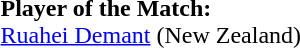<table style="width:100%">
<tr>
<td><br><strong>Player of the Match:</strong>
<br><a href='#'>Ruahei Demant</a> (New Zealand)</td>
</tr>
</table>
